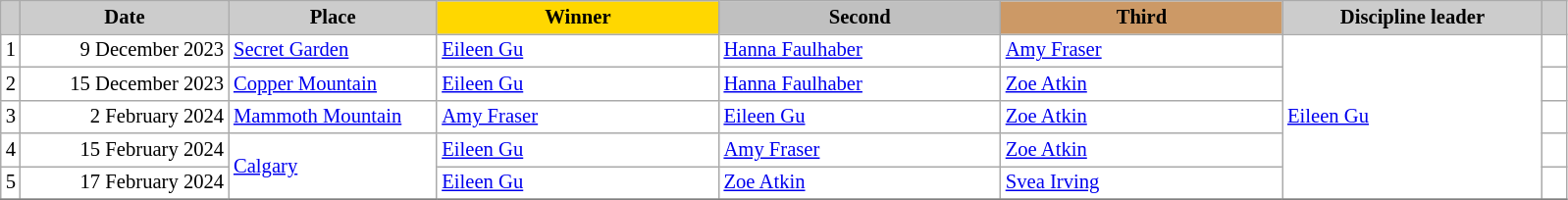<table class="wikitable plainrowheaders" style="background:#fff; font-size:86%; line-height:16px; border:grey solid 1px; border-collapse:collapse;">
<tr>
<th scope="col" style="background:#ccc; width=10 px;"></th>
<th scope="col" style="background:#ccc; width:135px;">Date</th>
<th scope="col" style="background:#ccc; width:135px;">Place</th>
<th scope="col" style="background:gold; width:185px;">Winner</th>
<th scope="col" style="background:silver; width:185px;">Second</th>
<th scope="col" style="background:#c96; width:185px;">Third</th>
<th scope="col" style="background:#ccc; width:170px;">Discipline leader</th>
<th scope="col" style="background:#ccc; width:10px;"></th>
</tr>
<tr>
<td align="center">1</td>
<td align="right">9 December 2023</td>
<td> <a href='#'>Secret Garden</a></td>
<td> <a href='#'>Eileen Gu</a></td>
<td> <a href='#'>Hanna Faulhaber</a></td>
<td> <a href='#'>Amy Fraser</a></td>
<td rowspan=5> <a href='#'>Eileen Gu</a></td>
<td></td>
</tr>
<tr>
<td align="center">2</td>
<td align="right">15 December 2023</td>
<td> <a href='#'>Copper Mountain</a></td>
<td> <a href='#'>Eileen Gu</a></td>
<td> <a href='#'>Hanna Faulhaber</a></td>
<td> <a href='#'>Zoe Atkin</a></td>
<td></td>
</tr>
<tr>
<td align="center">3</td>
<td align="right">2 February 2024</td>
<td> <a href='#'>Mammoth Mountain</a></td>
<td> <a href='#'>Amy Fraser</a></td>
<td> <a href='#'>Eileen Gu</a></td>
<td> <a href='#'>Zoe Atkin</a></td>
<td></td>
</tr>
<tr>
<td align="center">4</td>
<td align="right">15 February 2024</td>
<td rowspan=2> <a href='#'>Calgary</a></td>
<td> <a href='#'>Eileen Gu</a></td>
<td> <a href='#'>Amy Fraser</a></td>
<td> <a href='#'>Zoe Atkin</a></td>
<td></td>
</tr>
<tr>
<td align="center">5</td>
<td align="right">17 February 2024</td>
<td> <a href='#'>Eileen Gu</a></td>
<td> <a href='#'>Zoe Atkin</a></td>
<td> <a href='#'>Svea Irving</a></td>
<td></td>
</tr>
<tr>
</tr>
</table>
